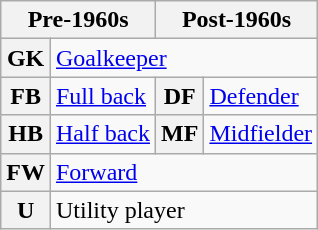<table class="wikitable">
<tr>
<th colspan="2">Pre-1960s</th>
<th colspan="2">Post-1960s</th>
</tr>
<tr>
<th>GK</th>
<td colspan="3"><a href='#'>Goalkeeper</a></td>
</tr>
<tr>
<th>FB</th>
<td><a href='#'>Full back</a></td>
<th>DF</th>
<td><a href='#'>Defender</a></td>
</tr>
<tr>
<th>HB</th>
<td><a href='#'>Half back</a></td>
<th>MF</th>
<td><a href='#'>Midfielder</a></td>
</tr>
<tr>
<th>FW</th>
<td colspan="3"><a href='#'>Forward</a></td>
</tr>
<tr>
<th>U</th>
<td colspan="3">Utility player</td>
</tr>
</table>
